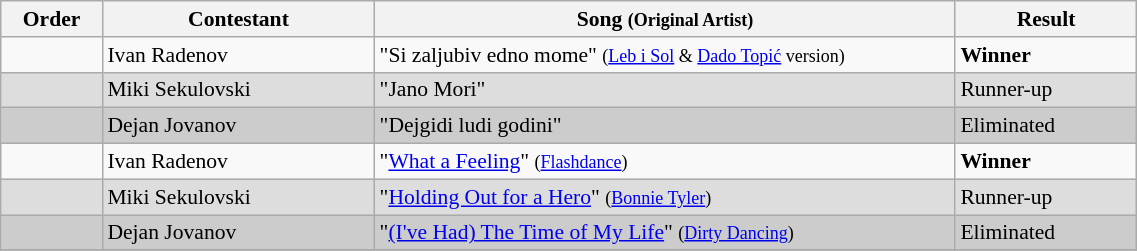<table class="wikitable" style="font-size:90%; width:60%; text-align: left;">
<tr>
<th width="05%">Order</th>
<th width="15%">Contestant</th>
<th width="32%">Song <small>(Original Artist)</small></th>
<th width="10%">Result</th>
</tr>
<tr>
<td></td>
<td>Ivan Radenov</td>
<td>"Si zaljubiv edno mome" <small>(<a href='#'>Leb i Sol</a> & <a href='#'>Dado Topić</a> version)</small></td>
<td><strong>Winner</strong></td>
</tr>
<tr>
<td bgcolor="DDDDDD"></td>
<td bgcolor="DDDDDD">Miki Sekulovski</td>
<td bgcolor="DDDDDD">"Jano Mori"</td>
<td bgcolor="DDDDDD">Runner-up</td>
</tr>
<tr>
<td bgcolor="CCCCCC"></td>
<td bgcolor="CCCCCC">Dejan Jovanov</td>
<td bgcolor="CCCCCC">"Dejgidi ludi godini"</td>
<td bgcolor="CCCCCC">Eliminated</td>
</tr>
<tr>
<td></td>
<td>Ivan Radenov</td>
<td>"<a href='#'>What a Feeling</a>" <small>(<a href='#'>Flashdance</a>)</small></td>
<td><strong>Winner</strong></td>
</tr>
<tr>
<td bgcolor="DDDDDD"></td>
<td bgcolor="DDDDDD">Miki Sekulovski</td>
<td bgcolor="DDDDDD">"<a href='#'>Holding Out for a Hero</a>" <small>(<a href='#'>Bonnie Tyler</a>)</small></td>
<td bgcolor="DDDDDD">Runner-up</td>
</tr>
<tr>
<td bgcolor="CCCCCC"></td>
<td bgcolor="CCCCCC">Dejan Jovanov</td>
<td bgcolor="CCCCCC">"<a href='#'>(I've Had) The Time of My Life</a>" <small>(<a href='#'>Dirty Dancing</a>)</small></td>
<td bgcolor="CCCCCC">Eliminated</td>
</tr>
<tr>
</tr>
</table>
